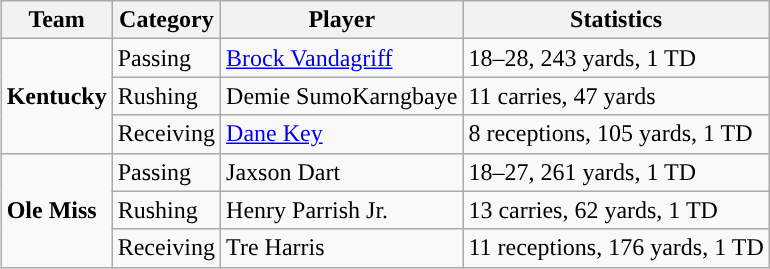<table class="wikitable" style="float: right;">
<tr>
<th>Team</th>
<th>Category</th>
<th>Player</th>
<th>Statistics</th>
</tr>
<tr>
<td rowspan=3><strong>Kentucky</strong></td>
<td>Passing</td>
<td><a href='#'>Brock Vandagriff</a></td>
<td>18–28, 243 yards, 1 TD</td>
</tr>
<tr>
<td>Rushing</td>
<td>Demie SumoKarngbaye</td>
<td>11 carries, 47 yards</td>
</tr>
<tr>
<td>Receiving</td>
<td><a href='#'>Dane Key</a></td>
<td>8 receptions, 105 yards, 1 TD</td>
</tr>
<tr>
<td rowspan=3><strong>Ole Miss</strong></td>
<td>Passing</td>
<td>Jaxson Dart</td>
<td>18–27, 261 yards, 1 TD</td>
</tr>
<tr>
<td>Rushing</td>
<td>Henry Parrish Jr.</td>
<td>13 carries, 62 yards, 1 TD</td>
</tr>
<tr>
<td>Receiving</td>
<td>Tre Harris</td>
<td>11 receptions, 176 yards, 1 TD</td>
</tr>
</table>
